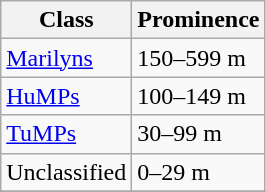<table class="wikitable floatright">
<tr>
<th>Class</th>
<th>Prominence</th>
</tr>
<tr>
<td><a href='#'>Marilyns</a></td>
<td>150–599 m</td>
</tr>
<tr>
<td><a href='#'>HuMPs</a></td>
<td>100–149 m</td>
</tr>
<tr>
<td><a href='#'>TuMPs</a></td>
<td>30–99 m</td>
</tr>
<tr>
<td>Unclassified</td>
<td>0–29 m</td>
</tr>
<tr>
</tr>
</table>
